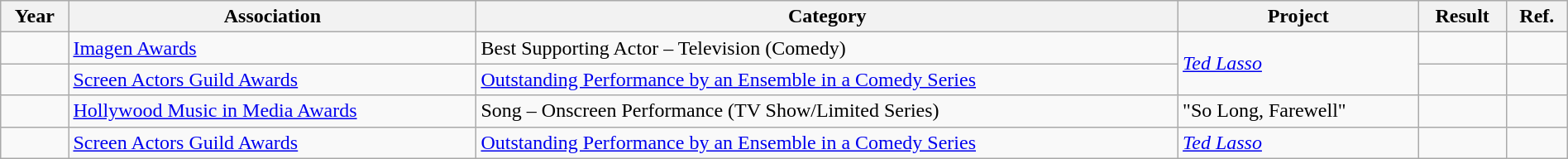<table class="wikitable" width="100%">
<tr>
<th>Year</th>
<th>Association</th>
<th>Category</th>
<th>Project</th>
<th>Result</th>
<th>Ref.</th>
</tr>
<tr>
<td></td>
<td><a href='#'>Imagen Awards</a></td>
<td>Best Supporting Actor – Television (Comedy)</td>
<td rowspan="2"><em><a href='#'>Ted Lasso</a></em></td>
<td></td>
<td align="center"></td>
</tr>
<tr>
<td></td>
<td><a href='#'>Screen Actors Guild Awards</a></td>
<td><a href='#'>Outstanding Performance by an Ensemble in a Comedy Series</a></td>
<td></td>
<td align="center"></td>
</tr>
<tr>
<td></td>
<td><a href='#'>Hollywood Music in Media Awards</a></td>
<td>Song – Onscreen Performance (TV Show/Limited Series)</td>
<td>"So Long, Farewell" </td>
<td></td>
<td align="center"></td>
</tr>
<tr>
<td></td>
<td><a href='#'>Screen Actors Guild Awards</a></td>
<td><a href='#'>Outstanding Performance by an Ensemble in a Comedy Series</a></td>
<td><em><a href='#'>Ted Lasso</a></em></td>
<td></td>
<td align="center"></td>
</tr>
</table>
